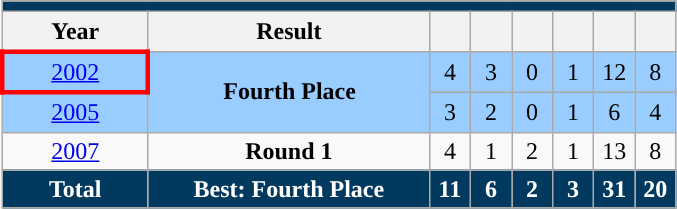<table class="wikitable" style="text-align: center">
<tr>
<th colspan=9 style="background: #013A5E; color: #FFFFFF;"><a href='#'></a></th>
</tr>
<tr>
<th width=90>Year</th>
<th width=180>Result</th>
<th width=20></th>
<th width=20></th>
<th width=20></th>
<th width=20></th>
<th width=20></th>
<th width=20></th>
</tr>
<tr style="background:#9acdff;">
<td style="border: 3px solid red"> <a href='#'>2002</a></td>
<td rowspan=2><strong>Fourth Place</strong></td>
<td>4</td>
<td>3</td>
<td>0</td>
<td>1</td>
<td>12</td>
<td>8</td>
</tr>
<tr style="background:#9acdff;">
<td> <a href='#'>2005</a></td>
<td>3</td>
<td>2</td>
<td>0</td>
<td>1</td>
<td>6</td>
<td>4</td>
</tr>
<tr>
<td> <a href='#'>2007</a></td>
<td><strong>Round 1</strong></td>
<td>4</td>
<td>1</td>
<td>2</td>
<td>1</td>
<td>13</td>
<td>8</td>
</tr>
<tr>
<td style="background: #013A5E; color: #FFFFFF;"><strong>Total</strong></td>
<td style="background: #013A5E; color: #FFFFFF;"><strong>Best: Fourth Place</strong></td>
<td style="background: #013A5E; color: #FFFFFF;"><strong>11</strong></td>
<td style="background: #013A5E; color: #FFFFFF;"><strong>6</strong></td>
<td style="background: #013A5E; color: #FFFFFF;"><strong>2</strong></td>
<td style="background: #013A5E; color: #FFFFFF;"><strong>3</strong></td>
<td style="background: #013A5E; color: #FFFFFF;"><strong>31</strong></td>
<td style="background: #013A5E; color: #FFFFFF;"><strong>20</strong></td>
</tr>
</table>
